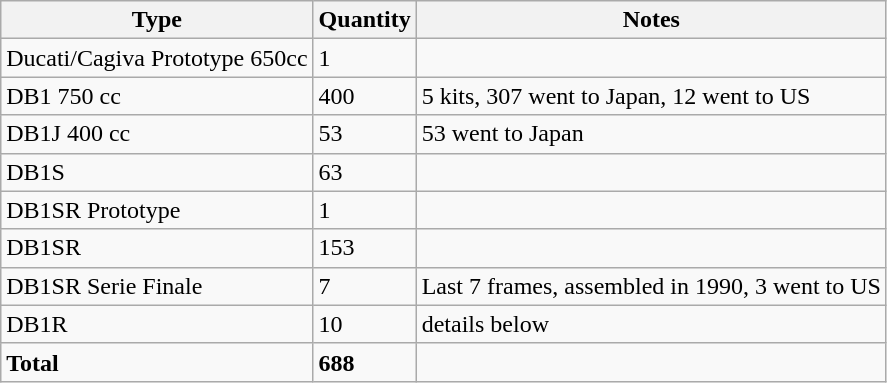<table class="wikitable">
<tr>
<th>Type</th>
<th>Quantity</th>
<th>Notes</th>
</tr>
<tr>
<td>Ducati/Cagiva Prototype 650cc</td>
<td>1</td>
<td></td>
</tr>
<tr>
<td>DB1 750 cc</td>
<td>400</td>
<td>5 kits, 307 went to Japan, 12 went to US</td>
</tr>
<tr>
<td>DB1J 400 cc</td>
<td>53</td>
<td>53 went to Japan</td>
</tr>
<tr>
<td>DB1S</td>
<td>63</td>
<td></td>
</tr>
<tr>
<td>DB1SR Prototype</td>
<td>1</td>
<td></td>
</tr>
<tr>
<td>DB1SR</td>
<td>153</td>
<td></td>
</tr>
<tr>
<td>DB1SR Serie Finale</td>
<td>7</td>
<td>Last 7 frames, assembled in 1990, 3 went to US</td>
</tr>
<tr>
<td>DB1R</td>
<td>10</td>
<td>details below</td>
</tr>
<tr>
<td><strong>Total</strong></td>
<td><strong>688</strong></td>
<td></td>
</tr>
</table>
